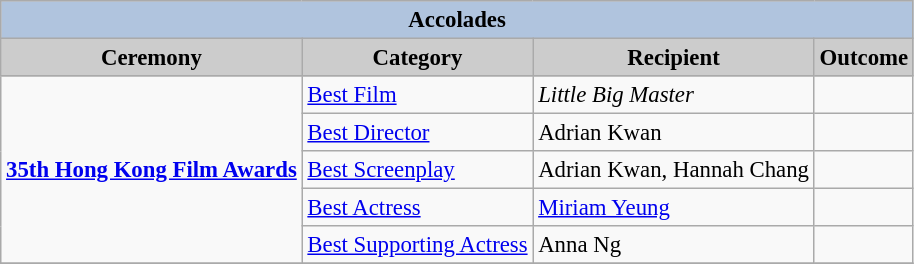<table class="wikitable" style="font-size:95%;" ;>
<tr style="background:#ccc; text-align:center;">
<th colspan="4" style="background: LightSteelBlue;">Accolades</th>
</tr>
<tr style="background:#ccc; text-align:center;">
<th style="background:#ccc">Ceremony</th>
<th style="background:#ccc">Category</th>
<th style="background:#ccc">Recipient</th>
<th style="background:#ccc">Outcome</th>
</tr>
<tr>
<td rowspan=5><strong><a href='#'>35th Hong Kong Film Awards</a></strong></td>
<td><a href='#'>Best Film</a></td>
<td><em>Little Big Master</em></td>
<td></td>
</tr>
<tr>
<td><a href='#'>Best Director</a></td>
<td>Adrian Kwan</td>
<td></td>
</tr>
<tr>
<td><a href='#'>Best Screenplay</a></td>
<td>Adrian Kwan, Hannah Chang</td>
<td></td>
</tr>
<tr>
<td><a href='#'>Best Actress</a></td>
<td><a href='#'>Miriam Yeung</a></td>
<td></td>
</tr>
<tr>
<td><a href='#'>Best Supporting Actress</a></td>
<td>Anna Ng</td>
<td></td>
</tr>
<tr>
</tr>
</table>
